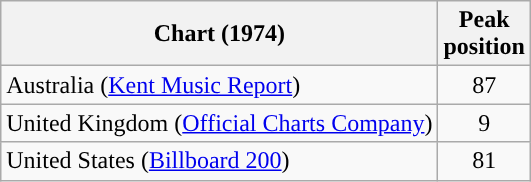<table class="wikitable">
<tr>
<th scope="col">Chart (1974)</th>
<th>Peak<br>position</th>
</tr>
<tr>
<td>Australia (<a href='#'>Kent Music Report</a>)</td>
<td style="text-align:center;">87</td>
</tr>
<tr>
<td>United Kingdom (<a href='#'>Official Charts Company</a>)</td>
<td style="text-align:center;">9</td>
</tr>
<tr>
<td>United States (<a href='#'>Billboard 200</a>)</td>
<td style="text-align:center;">81</td>
</tr>
</table>
